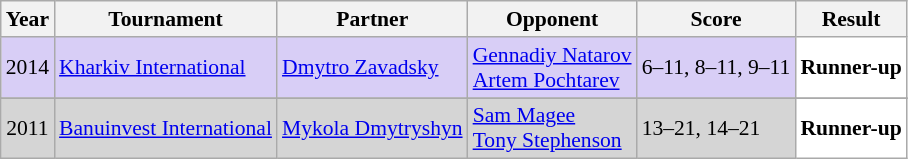<table class="sortable wikitable" style="font-size: 90%;">
<tr>
<th>Year</th>
<th>Tournament</th>
<th>Partner</th>
<th>Opponent</th>
<th>Score</th>
<th>Result</th>
</tr>
<tr style="background:#D8CEF6">
<td align="center">2014</td>
<td align="left"><a href='#'>Kharkiv International</a></td>
<td align="left"> <a href='#'>Dmytro Zavadsky</a></td>
<td align="left"> <a href='#'>Gennadiy Natarov</a> <br>  <a href='#'>Artem Pochtarev</a></td>
<td align="left">6–11, 8–11, 9–11</td>
<td style="text-align:left; background:white"> <strong>Runner-up</strong></td>
</tr>
<tr>
</tr>
<tr style="background:#D5D5D5">
<td align="center">2011</td>
<td align="left"><a href='#'>Banuinvest International</a></td>
<td align="left"> <a href='#'>Mykola Dmytryshyn</a></td>
<td align="left"> <a href='#'>Sam Magee</a> <br>  <a href='#'>Tony Stephenson</a></td>
<td align="left">13–21, 14–21</td>
<td style="text-align:left; background:white"> <strong>Runner-up</strong></td>
</tr>
</table>
